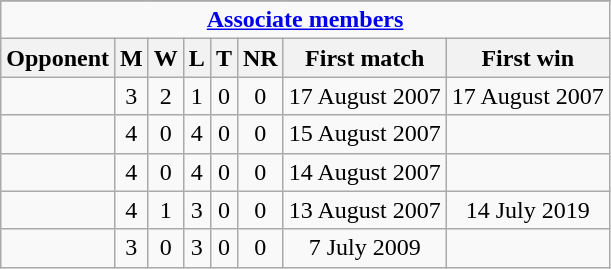<table class="wikitable" style="text-align: center;">
<tr>
</tr>
<tr>
<td colspan="30" style="text-align: center;"><strong><a href='#'>Associate members</a></strong></td>
</tr>
<tr>
<th>Opponent</th>
<th>M</th>
<th>W</th>
<th>L</th>
<th>T</th>
<th>NR</th>
<th>First match</th>
<th>First win</th>
</tr>
<tr>
<td></td>
<td>3</td>
<td>2</td>
<td>1</td>
<td>0</td>
<td>0</td>
<td>17 August 2007</td>
<td>17 August 2007</td>
</tr>
<tr>
<td></td>
<td>4</td>
<td>0</td>
<td>4</td>
<td>0</td>
<td>0</td>
<td>15 August 2007</td>
<td></td>
</tr>
<tr>
<td></td>
<td>4</td>
<td>0</td>
<td>4</td>
<td>0</td>
<td>0</td>
<td>14 August 2007</td>
<td></td>
</tr>
<tr>
<td></td>
<td>4</td>
<td>1</td>
<td>3</td>
<td>0</td>
<td>0</td>
<td>13 August 2007</td>
<td>14 July 2019</td>
</tr>
<tr>
<td></td>
<td>3</td>
<td>0</td>
<td>3</td>
<td>0</td>
<td>0</td>
<td>7 July 2009</td>
<td></td>
</tr>
</table>
